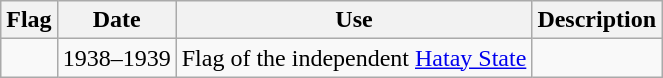<table class="wikitable">
<tr>
<th>Flag</th>
<th>Date</th>
<th>Use</th>
<th>Description</th>
</tr>
<tr>
<td></td>
<td>1938–1939</td>
<td>Flag of the independent <a href='#'>Hatay State</a></td>
<td></td>
</tr>
</table>
